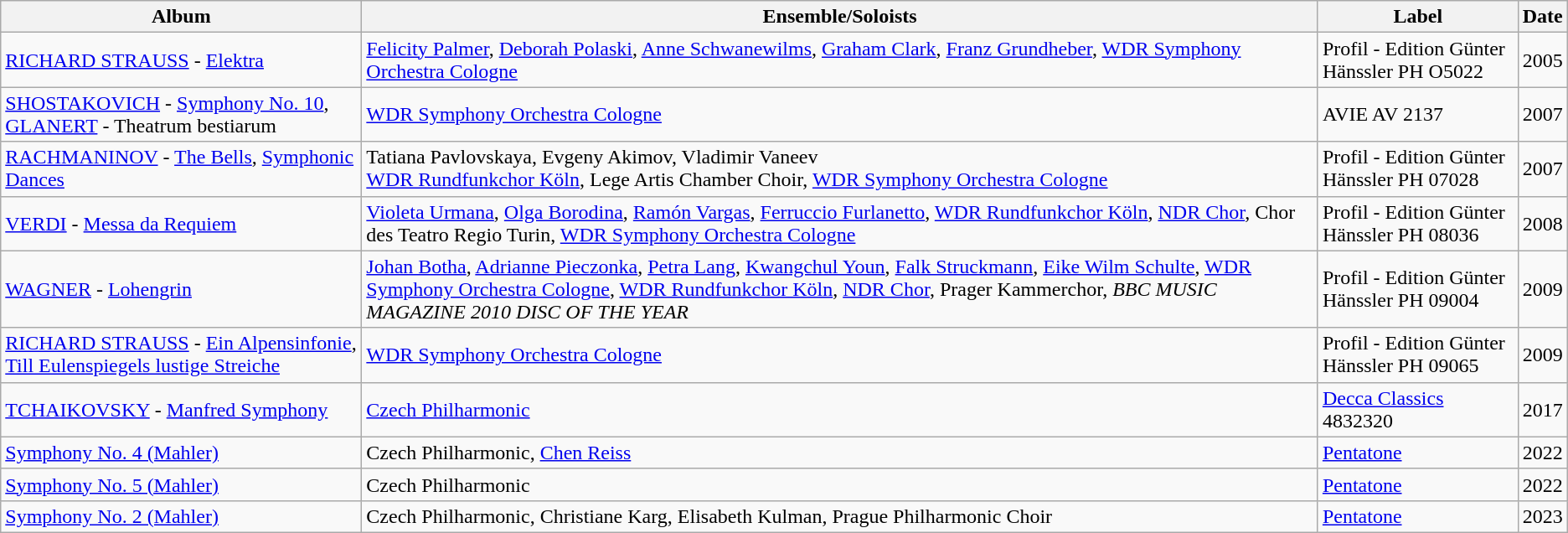<table class="wikitable">
<tr>
<th>Album</th>
<th>Ensemble/Soloists</th>
<th>Label</th>
<th>Date</th>
</tr>
<tr>
<td><a href='#'>RICHARD STRAUSS</a> - <a href='#'>Elektra</a></td>
<td><a href='#'>Felicity Palmer</a>, <a href='#'>Deborah Polaski</a>, <a href='#'>Anne Schwanewilms</a>, <a href='#'>Graham Clark</a>, <a href='#'>Franz Grundheber</a>, <a href='#'>WDR Symphony Orchestra Cologne</a></td>
<td>Profil - Edition Günter Hänssler PH O5022</td>
<td>2005</td>
</tr>
<tr>
<td><a href='#'>SHOSTAKOVICH</a> - <a href='#'>Symphony No. 10</a>, <a href='#'>GLANERT</a> - Theatrum bestiarum</td>
<td><a href='#'>WDR Symphony Orchestra Cologne</a></td>
<td>AVIE AV 2137</td>
<td>2007</td>
</tr>
<tr>
<td><a href='#'>RACHMANINOV</a> - <a href='#'>The Bells</a>, <a href='#'>Symphonic Dances</a></td>
<td>Tatiana Pavlovskaya, Evgeny Akimov, Vladimir Vaneev<br><a href='#'>WDR Rundfunkchor Köln</a>, Lege Artis Chamber Choir, <a href='#'>WDR Symphony Orchestra Cologne</a></td>
<td>Profil - Edition Günter Hänssler PH 07028</td>
<td>2007</td>
</tr>
<tr>
<td><a href='#'>VERDI</a> - <a href='#'>Messa da Requiem</a></td>
<td><a href='#'>Violeta Urmana</a>, <a href='#'>Olga Borodina</a>, <a href='#'>Ramón Vargas</a>, <a href='#'>Ferruccio Furlanetto</a>, <a href='#'>WDR Rundfunkchor Köln</a>, <a href='#'>NDR Chor</a>, Chor des Teatro Regio Turin, <a href='#'>WDR Symphony Orchestra Cologne</a></td>
<td>Profil - Edition Günter Hänssler PH 08036</td>
<td>2008</td>
</tr>
<tr>
<td><a href='#'>WAGNER</a> - <a href='#'>Lohengrin</a></td>
<td><a href='#'>Johan Botha</a>, <a href='#'>Adrianne Pieczonka</a>, <a href='#'>Petra Lang</a>, <a href='#'>Kwangchul Youn</a>, <a href='#'>Falk Struckmann</a>, <a href='#'>Eike Wilm Schulte</a>, <a href='#'>WDR Symphony Orchestra Cologne</a>, <a href='#'>WDR Rundfunkchor Köln</a>, <a href='#'>NDR Chor</a>, Prager Kammerchor, <em>BBC MUSIC MAGAZINE 2010 DISC OF THE YEAR</em></td>
<td>Profil - Edition Günter Hänssler PH 09004</td>
<td>2009</td>
</tr>
<tr>
<td><a href='#'>RICHARD STRAUSS</a> - <a href='#'>Ein Alpensinfonie</a>, <a href='#'>Till Eulenspiegels lustige Streiche</a></td>
<td><a href='#'>WDR Symphony Orchestra Cologne</a></td>
<td>Profil - Edition Günter Hänssler PH 09065</td>
<td>2009</td>
</tr>
<tr>
<td><a href='#'>TCHAIKOVSKY</a> - <a href='#'>Manfred Symphony</a></td>
<td><a href='#'>Czech Philharmonic</a></td>
<td><a href='#'>Decca Classics</a> 4832320</td>
<td>2017</td>
</tr>
<tr>
<td><a href='#'>Symphony No. 4 (Mahler)</a></td>
<td>Czech Philharmonic, <a href='#'>Chen Reiss</a></td>
<td><a href='#'>Pentatone</a></td>
<td>2022</td>
</tr>
<tr>
<td><a href='#'>Symphony No. 5 (Mahler)</a></td>
<td>Czech Philharmonic</td>
<td><a href='#'>Pentatone</a></td>
<td>2022</td>
</tr>
<tr>
<td><a href='#'>Symphony No. 2 (Mahler)</a></td>
<td>Czech Philharmonic, Christiane Karg, Elisabeth Kulman, Prague Philharmonic Choir</td>
<td><a href='#'>Pentatone</a></td>
<td>2023</td>
</tr>
</table>
